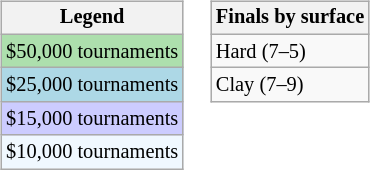<table>
<tr valign=top>
<td><br><table class=wikitable style="font-size:85%">
<tr>
<th>Legend</th>
</tr>
<tr style="background:#addfad;">
<td>$50,000 tournaments</td>
</tr>
<tr style="background:lightblue;">
<td>$25,000 tournaments</td>
</tr>
<tr style="background:#ccccff;">
<td>$15,000 tournaments</td>
</tr>
<tr style="background:#f0f8ff;">
<td>$10,000 tournaments</td>
</tr>
</table>
</td>
<td><br><table class=wikitable style="font-size:85%">
<tr>
<th>Finals by surface</th>
</tr>
<tr>
<td>Hard (7–5)</td>
</tr>
<tr>
<td>Clay (7–9)</td>
</tr>
</table>
</td>
</tr>
</table>
